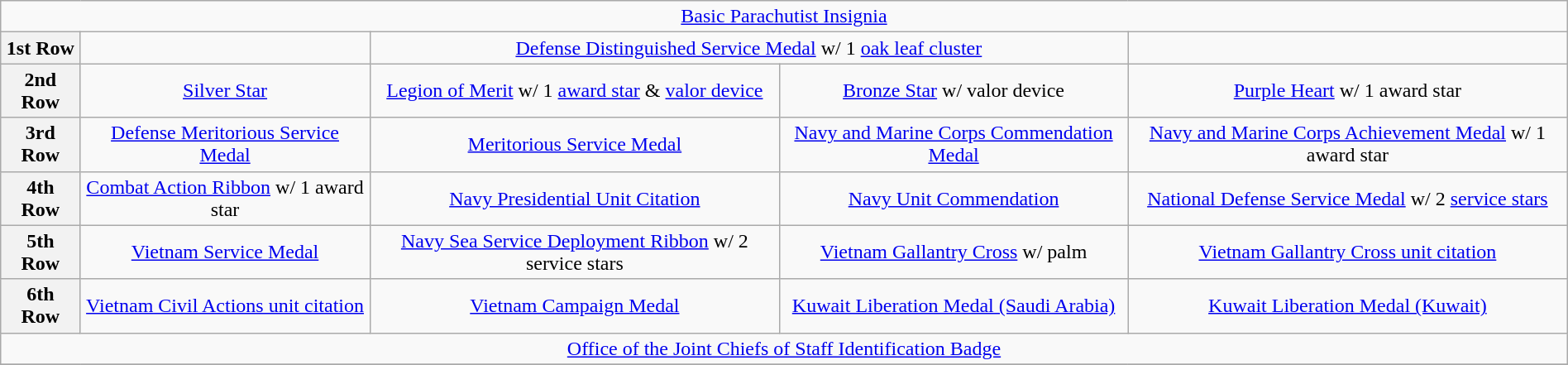<table class="wikitable" style="margin:1em auto; text-align:center;">
<tr>
<td colspan="5"><a href='#'>Basic Parachutist Insignia</a></td>
</tr>
<tr>
<th>1st Row</th>
<td></td>
<td colspan="2"><a href='#'>Defense Distinguished Service Medal</a> w/ 1 <a href='#'>oak leaf cluster</a></td>
<td></td>
</tr>
<tr>
<th>2nd Row</th>
<td><a href='#'>Silver Star</a></td>
<td><a href='#'>Legion of Merit</a> w/ 1 <a href='#'>award star</a> & <a href='#'>valor device</a></td>
<td><a href='#'>Bronze Star</a> w/ valor device</td>
<td><a href='#'>Purple Heart</a> w/ 1 award star</td>
</tr>
<tr>
<th>3rd Row</th>
<td><a href='#'>Defense Meritorious Service Medal</a></td>
<td><a href='#'>Meritorious Service Medal</a></td>
<td><a href='#'>Navy and Marine Corps Commendation Medal</a></td>
<td><a href='#'>Navy and Marine Corps Achievement Medal</a> w/ 1 award star</td>
</tr>
<tr>
<th>4th Row</th>
<td><a href='#'>Combat Action Ribbon</a> w/ 1 award star</td>
<td><a href='#'>Navy Presidential Unit Citation</a></td>
<td><a href='#'>Navy Unit Commendation</a></td>
<td><a href='#'>National Defense Service Medal</a> w/ 2 <a href='#'>service stars</a></td>
</tr>
<tr>
<th>5th Row</th>
<td><a href='#'>Vietnam Service Medal</a></td>
<td><a href='#'>Navy Sea Service Deployment Ribbon</a> w/ 2 service stars</td>
<td><a href='#'>Vietnam Gallantry Cross</a> w/ palm</td>
<td><a href='#'>Vietnam Gallantry Cross unit citation</a></td>
</tr>
<tr>
<th>6th Row</th>
<td><a href='#'>Vietnam Civil Actions unit citation</a></td>
<td><a href='#'>Vietnam Campaign Medal</a></td>
<td><a href='#'>Kuwait Liberation Medal (Saudi Arabia)</a></td>
<td><a href='#'>Kuwait Liberation Medal (Kuwait)</a></td>
</tr>
<tr>
<td colspan="5"><a href='#'>Office of the Joint Chiefs of Staff Identification Badge</a></td>
</tr>
<tr>
</tr>
</table>
